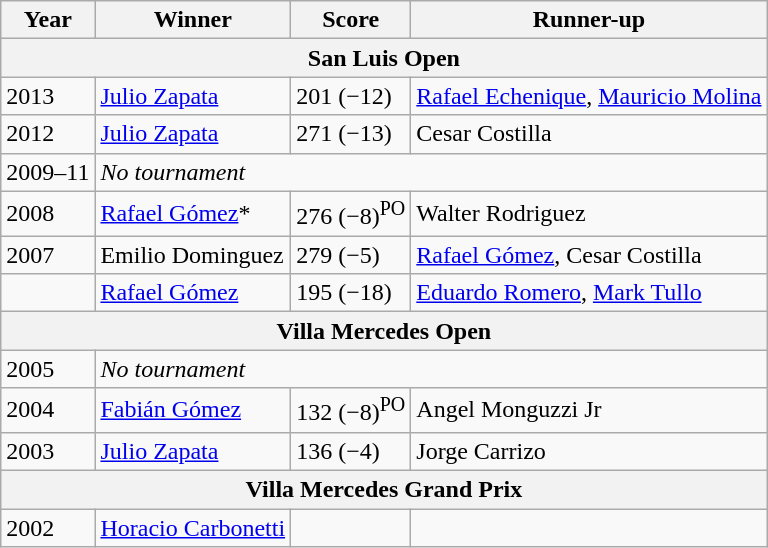<table class=wikitable>
<tr>
<th>Year</th>
<th>Winner</th>
<th>Score</th>
<th>Runner-up</th>
</tr>
<tr>
<th colspan=4>San Luis Open</th>
</tr>
<tr>
<td>2013</td>
<td> <a href='#'>Julio Zapata</a></td>
<td>201 (−12)</td>
<td><a href='#'>Rafael Echenique</a>, <a href='#'>Mauricio Molina</a></td>
</tr>
<tr>
<td>2012</td>
<td> <a href='#'>Julio Zapata</a></td>
<td>271 (−13)</td>
<td>Cesar Costilla</td>
</tr>
<tr>
<td>2009–11</td>
<td colspan=3><em>No tournament</em></td>
</tr>
<tr>
<td>2008</td>
<td> <a href='#'>Rafael Gómez</a>*</td>
<td>276 (−8)<sup>PO</sup></td>
<td>Walter Rodriguez</td>
</tr>
<tr>
<td>2007</td>
<td> Emilio Dominguez</td>
<td>279 (−5)</td>
<td><a href='#'>Rafael Gómez</a>, Cesar Costilla</td>
</tr>
<tr>
<td></td>
<td> <a href='#'>Rafael Gómez</a></td>
<td>195 (−18)</td>
<td><a href='#'>Eduardo Romero</a>, <a href='#'>Mark Tullo</a></td>
</tr>
<tr>
<th colspan=4>Villa Mercedes Open</th>
</tr>
<tr>
<td>2005</td>
<td colspan=3><em>No tournament</em></td>
</tr>
<tr>
<td>2004</td>
<td> <a href='#'>Fabián Gómez</a></td>
<td>132 (−8)<sup>PO</sup></td>
<td>Angel Monguzzi Jr</td>
</tr>
<tr>
<td>2003</td>
<td> <a href='#'>Julio Zapata</a></td>
<td>136 (−4)</td>
<td>Jorge Carrizo</td>
</tr>
<tr>
<th colspan=4>Villa Mercedes Grand Prix</th>
</tr>
<tr>
<td>2002</td>
<td> <a href='#'>Horacio Carbonetti</a></td>
<td></td>
<td></td>
</tr>
</table>
